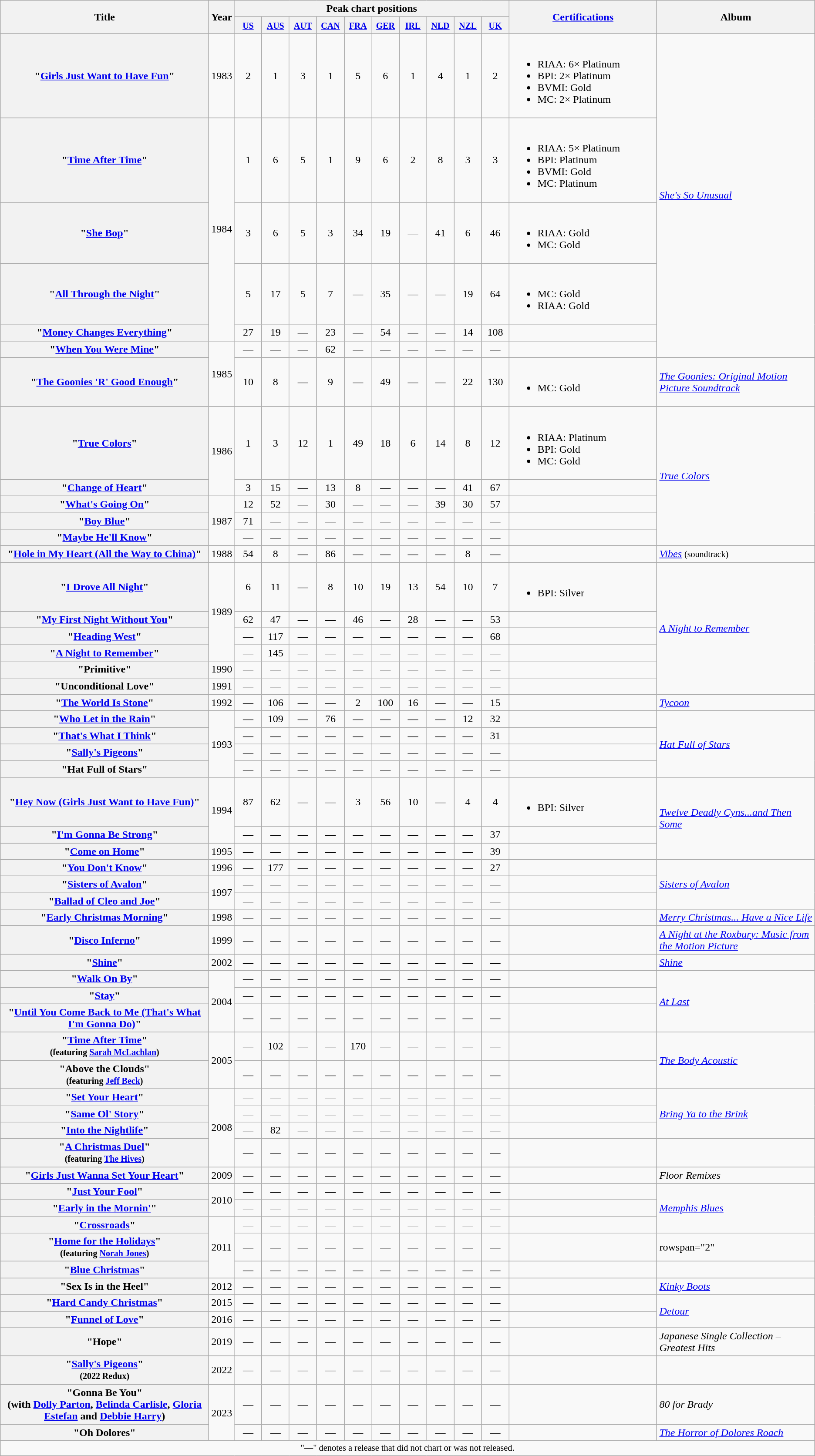<table class="wikitable plainrowheaders" style="text-align:left;">
<tr>
<th scope="col" rowspan="2" style="width:20em;">Title</th>
<th scope="col" rowspan="2" style="width:2em;">Year</th>
<th scope="col" colspan="10">Peak chart positions</th>
<th scope="col" rowspan="2" style="width:14em;"><a href='#'>Certifications</a></th>
<th scope="col" rowspan="2" style="width:15em;">Album</th>
</tr>
<tr>
<th scope="col" style="width:35px;"><small><a href='#'>US</a></small><br></th>
<th scope="col" style="width:35px;"><small><a href='#'>AUS</a></small><br></th>
<th scope="col" style="width:35px;"><small><a href='#'>AUT</a></small><br></th>
<th scope="col" style="width:35px;"><small><a href='#'>CAN</a></small><br></th>
<th scope="col" style="width:35px;"><small><a href='#'>FRA</a></small><br></th>
<th scope="col" style="width:35px;"><small><a href='#'>GER</a></small><br></th>
<th scope="col" style="width:35px;"><small><a href='#'>IRL</a></small><br></th>
<th scope="col" style="width:35px;"><small><a href='#'>NLD</a></small><br></th>
<th scope="col" style="width:35px;"><small><a href='#'>NZL</a></small><br></th>
<th scope="col" style="width:35px;"><small><a href='#'>UK</a></small><br></th>
</tr>
<tr>
<th scope="row">"<a href='#'>Girls Just Want to Have Fun</a>"</th>
<td>1983</td>
<td align=center>2</td>
<td align=center>1</td>
<td align=center>3</td>
<td align=center>1</td>
<td align=center>5</td>
<td align=center>6</td>
<td align=center>1</td>
<td align=center>4</td>
<td align=center>1</td>
<td align=center>2</td>
<td><br><ul><li>RIAA: 6× Platinum</li><li>BPI: 2× Platinum</li><li>BVMI: Gold</li><li>MC: 2× Platinum</li></ul></td>
<td rowspan="6"><em><a href='#'>She's So Unusual</a></em></td>
</tr>
<tr>
<th scope="row">"<a href='#'>Time After Time</a>"</th>
<td rowspan="4">1984</td>
<td align=center>1</td>
<td align=center>6</td>
<td align=center>5</td>
<td align=center>1</td>
<td align=center>9</td>
<td align=center>6</td>
<td align=center>2</td>
<td align=center>8</td>
<td align=center>3</td>
<td align=center>3</td>
<td><br><ul><li>RIAA: 5× Platinum</li><li>BPI: Platinum</li><li>BVMI: Gold</li><li>MC: Platinum</li></ul></td>
</tr>
<tr>
<th scope="row">"<a href='#'>She Bop</a>"</th>
<td align=center>3</td>
<td align=center>6</td>
<td align=center>5</td>
<td align=center>3</td>
<td align=center>34</td>
<td align=center>19</td>
<td align=center>—</td>
<td align=center>41</td>
<td align=center>6</td>
<td align=center>46</td>
<td><br><ul><li>RIAA: Gold</li><li>MC: Gold</li></ul></td>
</tr>
<tr>
<th scope="row">"<a href='#'>All Through the Night</a>"</th>
<td align=center>5</td>
<td align=center>17</td>
<td align=center>5</td>
<td align=center>7</td>
<td align=center>—</td>
<td align=center>35</td>
<td align=center>—</td>
<td align=center>—</td>
<td align=center>19</td>
<td align=center>64</td>
<td><br><ul><li>MC: Gold</li><li>RIAA: Gold</li></ul></td>
</tr>
<tr>
<th scope="row">"<a href='#'>Money Changes Everything</a>"</th>
<td align=center>27</td>
<td align=center>19</td>
<td align=center>—</td>
<td align=center>23</td>
<td align=center>—</td>
<td align=center>54</td>
<td align=center>—</td>
<td align=center>—</td>
<td align=center>14</td>
<td align=center>108</td>
<td></td>
</tr>
<tr>
<th scope="row">"<a href='#'>When You Were Mine</a>"</th>
<td rowspan="2">1985</td>
<td align=center>—</td>
<td align=center>—</td>
<td align=center>—</td>
<td align=center>62</td>
<td align=center>—</td>
<td align=center>—</td>
<td align=center>—</td>
<td align=center>—</td>
<td align=center>—</td>
<td align=center>—</td>
<td></td>
</tr>
<tr>
<th scope="row">"<a href='#'>The Goonies 'R' Good Enough</a>"</th>
<td align=center>10</td>
<td align=center>8</td>
<td align=center>—</td>
<td align=center>9</td>
<td align=center>—</td>
<td align=center>49</td>
<td align=center>—</td>
<td align=center>—</td>
<td align=center>22</td>
<td align=center>130</td>
<td><br><ul><li>MC: Gold</li></ul></td>
<td><em><a href='#'>The Goonies: Original Motion Picture Soundtrack</a></em></td>
</tr>
<tr>
<th scope="row">"<a href='#'>True Colors</a>"</th>
<td rowspan="2">1986</td>
<td align=center>1</td>
<td align=center>3</td>
<td align=center>12</td>
<td align=center>1</td>
<td align=center>49</td>
<td align=center>18</td>
<td align=center>6</td>
<td align=center>14</td>
<td align=center>8</td>
<td align=center>12</td>
<td><br><ul><li>RIAA: Platinum</li><li>BPI: Gold</li><li>MC: Gold</li></ul></td>
<td rowspan="5"><em><a href='#'>True Colors</a></em></td>
</tr>
<tr>
<th scope="row">"<a href='#'>Change of Heart</a>"</th>
<td align=center>3</td>
<td align=center>15</td>
<td align=center>—</td>
<td align=center>13</td>
<td align=center>8</td>
<td align=center>—</td>
<td align=center>—</td>
<td align=center>—</td>
<td align=center>41</td>
<td align=center>67</td>
<td></td>
</tr>
<tr>
<th scope="row">"<a href='#'>What's Going On</a>"</th>
<td rowspan="3">1987</td>
<td align=center>12</td>
<td align=center>52</td>
<td align=center>—</td>
<td align=center>30</td>
<td align=center>—</td>
<td align=center>—</td>
<td align=center>—</td>
<td align=center>39</td>
<td align=center>30</td>
<td align=center>57</td>
<td></td>
</tr>
<tr>
<th scope="row">"<a href='#'>Boy Blue</a>"</th>
<td align=center>71</td>
<td align=center>—</td>
<td align=center>—</td>
<td align=center>—</td>
<td align=center>—</td>
<td align=center>—</td>
<td align=center>—</td>
<td align=center>—</td>
<td align=center>—</td>
<td align=center>—</td>
<td></td>
</tr>
<tr>
<th scope="row">"<a href='#'>Maybe He'll Know</a>"</th>
<td align=center>—</td>
<td align=center>—</td>
<td align=center>—</td>
<td align=center>—</td>
<td align=center>—</td>
<td align=center>—</td>
<td align=center>—</td>
<td align=center>—</td>
<td align=center>—</td>
<td align=center>—</td>
<td></td>
</tr>
<tr>
<th scope="row">"<a href='#'>Hole in My Heart (All the Way to China)</a>"</th>
<td>1988</td>
<td align=center>54</td>
<td align=center>8</td>
<td align=center>—</td>
<td align=center>86</td>
<td align=center>—</td>
<td align=center>—</td>
<td align=center>—</td>
<td align=center>—</td>
<td align=center>8</td>
<td align=center>—</td>
<td></td>
<td><em><a href='#'>Vibes</a></em> <small>(soundtrack)</small></td>
</tr>
<tr>
<th scope="row">"<a href='#'>I Drove All Night</a>"</th>
<td rowspan="4">1989</td>
<td align=center>6</td>
<td align=center>11</td>
<td align=center>—</td>
<td align=center>8</td>
<td align=center>10</td>
<td align=center>19</td>
<td align=center>13</td>
<td align=center>54</td>
<td align=center>10</td>
<td align=center>7</td>
<td><br><ul><li>BPI: Silver</li></ul></td>
<td rowspan="6"><em><a href='#'>A Night to Remember</a></em></td>
</tr>
<tr>
<th scope="row">"<a href='#'>My First Night Without You</a>"</th>
<td align=center>62</td>
<td align=center>47</td>
<td align=center>—</td>
<td align=center>—</td>
<td align=center>46</td>
<td align=center>—</td>
<td align=center>28</td>
<td align=center>—</td>
<td align=center>—</td>
<td align=center>53</td>
<td></td>
</tr>
<tr>
<th scope="row">"<a href='#'>Heading West</a>"</th>
<td align=center>—</td>
<td align=center>117</td>
<td align=center>—</td>
<td align=center>—</td>
<td align=center>—</td>
<td align=center>—</td>
<td align=center>—</td>
<td align=center>—</td>
<td align=center>—</td>
<td align=center>68</td>
<td></td>
</tr>
<tr>
<th scope="row">"<a href='#'>A Night to Remember</a>"</th>
<td align=center>—</td>
<td align=center>145</td>
<td align=center>—</td>
<td align=center>—</td>
<td align=center>—</td>
<td align=center>—</td>
<td align=center>—</td>
<td align=center>—</td>
<td align=center>—</td>
<td align=center>—</td>
<td></td>
</tr>
<tr>
<th scope="row">"Primitive"</th>
<td>1990</td>
<td align=center>—</td>
<td align=center>—</td>
<td align=center>—</td>
<td align=center>—</td>
<td align=center>—</td>
<td align=center>—</td>
<td align=center>—</td>
<td align=center>—</td>
<td align=center>—</td>
<td align=center>—</td>
</tr>
<tr>
<th scope="row">"Unconditional Love"</th>
<td>1991</td>
<td align=center>—</td>
<td align=center>—</td>
<td align=center>—</td>
<td align=center>—</td>
<td align=center>—</td>
<td align=center>—</td>
<td align=center>—</td>
<td align=center>—</td>
<td align=center>—</td>
<td align=center>—</td>
<td></td>
</tr>
<tr>
<th scope="row">"<a href='#'>The World Is Stone</a>"</th>
<td>1992</td>
<td align=center>—</td>
<td align=center>106</td>
<td align=center>—</td>
<td align=center>—</td>
<td align=center>2</td>
<td align=center>100</td>
<td align=center>16</td>
<td align=center>—</td>
<td align=center>—</td>
<td align=center>15</td>
<td></td>
<td><em><a href='#'>Tycoon</a></em></td>
</tr>
<tr>
<th scope="row">"<a href='#'>Who Let in the Rain</a>"</th>
<td rowspan="4">1993</td>
<td align=center>—</td>
<td align=center>109</td>
<td align=center>—</td>
<td align=center>76</td>
<td align=center>—</td>
<td align=center>—</td>
<td align=center>—</td>
<td align=center>—</td>
<td align=center>12</td>
<td align=center>32</td>
<td></td>
<td rowspan="4"><em><a href='#'>Hat Full of Stars</a></em></td>
</tr>
<tr>
<th scope="row">"<a href='#'>That's What I Think</a>"</th>
<td align=center>—</td>
<td align=center>—</td>
<td align=center>—</td>
<td align=center>—</td>
<td align=center>—</td>
<td align=center>—</td>
<td align=center>—</td>
<td align=center>—</td>
<td align=center>—</td>
<td align=center>31</td>
<td></td>
</tr>
<tr>
<th scope="row">"<a href='#'>Sally's Pigeons</a>"</th>
<td align=center>—</td>
<td align=center>—</td>
<td align=center>—</td>
<td align=center>—</td>
<td align=center>—</td>
<td align=center>—</td>
<td align=center>—</td>
<td align=center>—</td>
<td align=center>—</td>
<td align=center>—</td>
<td></td>
</tr>
<tr>
<th scope="row">"Hat Full of Stars"</th>
<td align=center>—</td>
<td align=center>—</td>
<td align=center>—</td>
<td align=center>—</td>
<td align=center>—</td>
<td align=center>—</td>
<td align=center>—</td>
<td align=center>—</td>
<td align=center>—</td>
<td align=center>—</td>
<td></td>
</tr>
<tr>
<th scope="row">"<a href='#'>Hey Now (Girls Just Want to Have Fun)</a>"</th>
<td rowspan="2">1994</td>
<td align=center>87</td>
<td align=center>62</td>
<td align=center>—</td>
<td align=center>—</td>
<td align=center>3</td>
<td align=center>56</td>
<td align=center>10</td>
<td align=center>—</td>
<td align=center>4</td>
<td align=center>4</td>
<td><br><ul><li>BPI: Silver</li></ul></td>
<td rowspan="3"><em><a href='#'>Twelve Deadly Cyns...and Then Some</a></em></td>
</tr>
<tr>
<th scope="row">"<a href='#'>I'm Gonna Be Strong</a>"</th>
<td align=center>—</td>
<td align=center>—</td>
<td align=center>—</td>
<td align=center>—</td>
<td align=center>—</td>
<td align=center>—</td>
<td align=center>—</td>
<td align=center>—</td>
<td align=center>—</td>
<td align=center>37</td>
<td></td>
</tr>
<tr>
<th scope="row">"<a href='#'>Come on Home</a>"</th>
<td>1995</td>
<td align=center>—</td>
<td align=center>—</td>
<td align=center>—</td>
<td align=center>—</td>
<td align=center>—</td>
<td align=center>—</td>
<td align=center>—</td>
<td align=center>—</td>
<td align=center>—</td>
<td align=center>39</td>
<td></td>
</tr>
<tr>
<th scope="row">"<a href='#'>You Don't Know</a>"</th>
<td>1996</td>
<td style="text-align:center;">—</td>
<td style="text-align:center;">177</td>
<td style="text-align:center;">—</td>
<td style="text-align:center;">—</td>
<td style="text-align:center;">—</td>
<td style="text-align:center;">—</td>
<td style="text-align:center;">—</td>
<td style="text-align:center;">—</td>
<td style="text-align:center;">—</td>
<td style="text-align:center;">27</td>
<td></td>
<td rowspan="3"><em><a href='#'>Sisters of Avalon</a></em></td>
</tr>
<tr>
<th scope="row">"<a href='#'>Sisters of Avalon</a>"</th>
<td rowspan="2">1997</td>
<td style="text-align:center;">—</td>
<td style="text-align:center;">—</td>
<td style="text-align:center;">—</td>
<td style="text-align:center;">—</td>
<td style="text-align:center;">—</td>
<td style="text-align:center;">—</td>
<td style="text-align:center;">—</td>
<td style="text-align:center;">—</td>
<td style="text-align:center;">—</td>
<td style="text-align:center;">—</td>
<td></td>
</tr>
<tr>
<th scope="row">"<a href='#'>Ballad of Cleo and Joe</a>"</th>
<td align=center>—</td>
<td align=center>—</td>
<td align=center>—</td>
<td align=center>—</td>
<td align=center>—</td>
<td align=center>—</td>
<td align=center>—</td>
<td align=center>—</td>
<td align=center>—</td>
<td align=center>—</td>
<td></td>
</tr>
<tr>
<th scope="row">"<a href='#'>Early Christmas Morning</a>"</th>
<td>1998</td>
<td align=center>—</td>
<td align=center>—</td>
<td align=center>—</td>
<td align=center>—</td>
<td align=center>—</td>
<td align=center>—</td>
<td align=center>—</td>
<td align=center>—</td>
<td align=center>—</td>
<td align=center>—</td>
<td></td>
<td><em><a href='#'>Merry Christmas... Have a Nice Life</a></em></td>
</tr>
<tr>
<th scope="row">"<a href='#'>Disco Inferno</a>"</th>
<td>1999</td>
<td align=center>—</td>
<td align=center>—</td>
<td align=center>—</td>
<td align=center>—</td>
<td align=center>—</td>
<td align=center>—</td>
<td align=center>—</td>
<td align=center>—</td>
<td align=center>—</td>
<td align=center>—</td>
<td></td>
<td><em><a href='#'>A Night at the Roxbury: Music from the Motion Picture</a></em></td>
</tr>
<tr>
<th scope="row">"<a href='#'>Shine</a>"</th>
<td>2002</td>
<td align=center>—</td>
<td align=center>—</td>
<td align=center>—</td>
<td align=center>—</td>
<td align=center>—</td>
<td align=center>—</td>
<td align=center>—</td>
<td align=center>—</td>
<td align=center>—</td>
<td align=center>—</td>
<td></td>
<td><em><a href='#'>Shine</a></em></td>
</tr>
<tr>
<th scope="row">"<a href='#'>Walk On By</a>"</th>
<td rowspan="3">2004</td>
<td align=center>—</td>
<td align=center>—</td>
<td align=center>—</td>
<td align=center>—</td>
<td align=center>—</td>
<td align=center>—</td>
<td align=center>—</td>
<td align=center>—</td>
<td align=center>—</td>
<td align=center>—</td>
<td></td>
<td rowspan="3"><em><a href='#'>At Last</a></em></td>
</tr>
<tr>
<th scope="row">"<a href='#'>Stay</a>"</th>
<td align=center>—</td>
<td align=center>—</td>
<td align=center>—</td>
<td align=center>—</td>
<td align=center>—</td>
<td align=center>—</td>
<td align=center>—</td>
<td align=center>—</td>
<td align=center>—</td>
<td align=center>—</td>
<td></td>
</tr>
<tr>
<th scope="row">"<a href='#'>Until You Come Back to Me (That's What I'm Gonna Do)</a>"</th>
<td align=center>—</td>
<td align=center>—</td>
<td align=center>—</td>
<td align=center>—</td>
<td align=center>—</td>
<td align=center>—</td>
<td align=center>—</td>
<td align=center>—</td>
<td align=center>—</td>
<td align=center>—</td>
<td></td>
</tr>
<tr>
<th scope="row">"<a href='#'>Time After Time</a>"<br><small>(featuring <a href='#'>Sarah McLachlan</a>)</small></th>
<td rowspan="2">2005</td>
<td align=center>—</td>
<td align=center>102</td>
<td align=center>—</td>
<td align=center>—</td>
<td align=center>170</td>
<td align=center>—</td>
<td align=center>—</td>
<td align=center>—</td>
<td align=center>—</td>
<td align=center>—</td>
<td></td>
<td rowspan="2"><em><a href='#'>The Body Acoustic</a></em></td>
</tr>
<tr>
<th scope="row">"Above the Clouds"<br><small>(featuring <a href='#'>Jeff Beck</a>)</small></th>
<td align=center>—</td>
<td align=center>—</td>
<td align=center>—</td>
<td align=center>—</td>
<td align=center>—</td>
<td align=center>—</td>
<td align=center>—</td>
<td align=center>—</td>
<td align=center>—</td>
<td align=center>—</td>
<td></td>
</tr>
<tr>
<th scope="row">"<a href='#'>Set Your Heart</a>"</th>
<td rowspan="4">2008</td>
<td align=center>—</td>
<td align=center>—</td>
<td align=center>—</td>
<td align=center>—</td>
<td align=center>—</td>
<td align=center>—</td>
<td align=center>—</td>
<td align=center>—</td>
<td align=center>—</td>
<td align=center>—</td>
<td></td>
<td rowspan="3"><em><a href='#'>Bring Ya to the Brink</a></em></td>
</tr>
<tr>
<th scope="row">"<a href='#'>Same Ol' Story</a>"</th>
<td align=center>—</td>
<td align=center>—</td>
<td align=center>—</td>
<td align=center>—</td>
<td align=center>—</td>
<td align=center>—</td>
<td align=center>—</td>
<td align=center>—</td>
<td align=center>—</td>
<td align=center>—</td>
<td></td>
</tr>
<tr>
<th scope="row">"<a href='#'>Into the Nightlife</a>"</th>
<td align=center>—</td>
<td align=center>82</td>
<td align=center>—</td>
<td align=center>—</td>
<td align=center>—</td>
<td align=center>—</td>
<td align=center>—</td>
<td align=center>—</td>
<td align=center>—</td>
<td align=center>—</td>
<td></td>
</tr>
<tr>
<th scope="row">"<a href='#'>A Christmas Duel</a>"<br><small>(featuring <a href='#'>The Hives</a>)</small></th>
<td align=center>—</td>
<td align=center>—</td>
<td align=center>—</td>
<td align=center>—</td>
<td align=center>—</td>
<td align=center>—</td>
<td align=center>—</td>
<td align=center>—</td>
<td align=center>—</td>
<td align=center>—</td>
<td></td>
<td></td>
</tr>
<tr>
<th scope="row">"<a href='#'>Girls Just Wanna Set Your Heart</a>"</th>
<td>2009</td>
<td align=center>—</td>
<td align=center>—</td>
<td align=center>—</td>
<td align=center>—</td>
<td align=center>—</td>
<td align=center>—</td>
<td align=center>—</td>
<td align=center>—</td>
<td align=center>—</td>
<td align=center>—</td>
<td></td>
<td><em>Floor Remixes</em></td>
</tr>
<tr>
<th scope="row">"<a href='#'>Just Your Fool</a>"</th>
<td rowspan="2">2010</td>
<td align=center>—</td>
<td align=center>—</td>
<td align=center>—</td>
<td align=center>—</td>
<td align=center>—</td>
<td align=center>—</td>
<td align=center>—</td>
<td align=center>—</td>
<td align=center>—</td>
<td align=center>—</td>
<td></td>
<td rowspan="3"><em><a href='#'>Memphis Blues</a></em></td>
</tr>
<tr>
<th scope="row">"<a href='#'>Early in the Mornin'</a>"</th>
<td align=center>—</td>
<td align=center>—</td>
<td align=center>—</td>
<td align=center>—</td>
<td align=center>—</td>
<td align=center>—</td>
<td align=center>—</td>
<td align=center>—</td>
<td align=center>—</td>
<td align=center>—</td>
<td></td>
</tr>
<tr>
<th scope="row">"<a href='#'>Crossroads</a>"</th>
<td rowspan="3">2011</td>
<td align=center>—</td>
<td align=center>—</td>
<td align=center>—</td>
<td align=center>—</td>
<td align=center>—</td>
<td align=center>—</td>
<td align=center>—</td>
<td align=center>—</td>
<td align=center>—</td>
<td align=center>—</td>
<td></td>
</tr>
<tr>
<th scope="row">"<a href='#'>Home for the Holidays</a>"<br><small>(featuring <a href='#'>Norah Jones</a>)</small></th>
<td align=center>—</td>
<td align=center>—</td>
<td align=center>—</td>
<td align=center>—</td>
<td align=center>—</td>
<td align=center>—</td>
<td align=center>—</td>
<td align=center>—</td>
<td align=center>—</td>
<td align=center>—</td>
<td></td>
<td>rowspan="2" </td>
</tr>
<tr>
<th scope="row">"<a href='#'>Blue Christmas</a>"</th>
<td align=center>—</td>
<td align=center>—</td>
<td align=center>—</td>
<td align=center>—</td>
<td align=center>—</td>
<td align=center>—</td>
<td align=center>—</td>
<td align=center>—</td>
<td align=center>—</td>
<td align=center>—</td>
<td></td>
</tr>
<tr>
<th scope="row">"Sex Is in the Heel"</th>
<td>2012</td>
<td align=center>—</td>
<td align=center>—</td>
<td align=center>—</td>
<td align=center>—</td>
<td align=center>—</td>
<td align=center>—</td>
<td align=center>—</td>
<td align=center>—</td>
<td align=center>—</td>
<td align=center>—</td>
<td></td>
<td><em><a href='#'>Kinky Boots</a></em></td>
</tr>
<tr>
<th scope="row">"<a href='#'>Hard Candy Christmas</a>"</th>
<td>2015</td>
<td align=center>—</td>
<td align=center>—</td>
<td align=center>—</td>
<td align=center>—</td>
<td align=center>—</td>
<td align=center>—</td>
<td align=center>—</td>
<td align=center>—</td>
<td align=center>—</td>
<td align=center>—</td>
<td></td>
<td rowspan="2"><em><a href='#'>Detour</a></em></td>
</tr>
<tr>
<th scope="row">"<a href='#'>Funnel of Love</a>"</th>
<td>2016</td>
<td align=center>—</td>
<td align=center>—</td>
<td align=center>—</td>
<td align=center>—</td>
<td align=center>—</td>
<td align=center>—</td>
<td align=center>—</td>
<td align=center>—</td>
<td align=center>—</td>
<td align=center>—</td>
</tr>
<tr>
<th scope="row">"Hope"</th>
<td>2019</td>
<td align=center>—</td>
<td align=center>—</td>
<td align=center>—</td>
<td align=center>—</td>
<td align=center>—</td>
<td align=center>—</td>
<td align=center>—</td>
<td align=center>—</td>
<td align=center>—</td>
<td align=center>—</td>
<td></td>
<td><em>Japanese Single Collection – Greatest Hits</em></td>
</tr>
<tr>
<th scope="row">"<a href='#'>Sally's Pigeons</a>"<br><small>(2022 Redux)</small></th>
<td>2022</td>
<td align=center>—</td>
<td align=center>—</td>
<td align=center>—</td>
<td align=center>—</td>
<td align=center>—</td>
<td align=center>—</td>
<td align=center>—</td>
<td align=center>—</td>
<td align=center>—</td>
<td align=center>—</td>
<td></td>
<td></td>
</tr>
<tr>
<th scope = "row">"Gonna Be You"<br><span>(with <a href='#'>Dolly Parton</a>, <a href='#'>Belinda Carlisle</a>, <a href='#'>Gloria Estefan</a> and <a href='#'>Debbie Harry</a>)</span></th>
<td rowspan="2">2023</td>
<td align=center>—</td>
<td align=center>—</td>
<td align=center>—</td>
<td align=center>—</td>
<td align=center>—</td>
<td align=center>—</td>
<td align=center>—</td>
<td align=center>—</td>
<td align=center>—</td>
<td align=center>—</td>
<td></td>
<td><em>80 for Brady</em></td>
</tr>
<tr>
<th scope = "row">"Oh Dolores"</th>
<td align=center>—</td>
<td align=center>—</td>
<td align=center>—</td>
<td align=center>—</td>
<td align=center>—</td>
<td align=center>—</td>
<td align=center>—</td>
<td align=center>—</td>
<td align=center>—</td>
<td align=center>—</td>
<td></td>
<td><em><a href='#'>The Horror of Dolores Roach</a></em></td>
</tr>
<tr>
<td colspan="17"  style="text-align:center; font-size:85%;">"—" denotes a release that did not chart or was not released.</td>
</tr>
</table>
